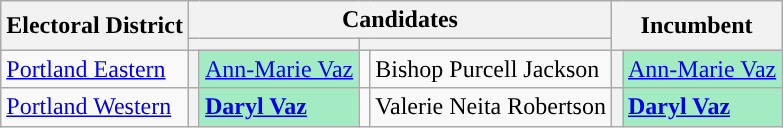<table class="wikitable">
<tr>
<th rowspan="2">Electoral District</th>
<th colspan="4">Candidates</th>
<th colspan="2" rowspan="2">Incumbent</th>
</tr>
<tr>
<th colspan="2" style="background:"><a href='#'></a></th>
<th colspan="2" style="background:"><a href='#'></a></th>
</tr>
<tr>
<td><a href='#'>Portland Eastern</a></td>
<th style="background:"></th>
<td style="background:#a3ebc3"><a href='#'>Ann-Marie Vaz</a></td>
<td></td>
<td>Bishop Purcell Jackson</td>
<th style="background:"></th>
<td style="background:#a3ebc3"><a href='#'>Ann-Marie Vaz</a></td>
</tr>
<tr>
<td><a href='#'>Portland Western</a></td>
<th style="background:"></th>
<td style="background:#a3ebc3"><strong><a href='#'>Daryl Vaz</a></strong></td>
<td></td>
<td>Valerie Neita Robertson</td>
<th style="background:"></th>
<td style="background:#a3ebc3"><strong><a href='#'>Daryl Vaz</a></strong></td>
</tr>
</table>
